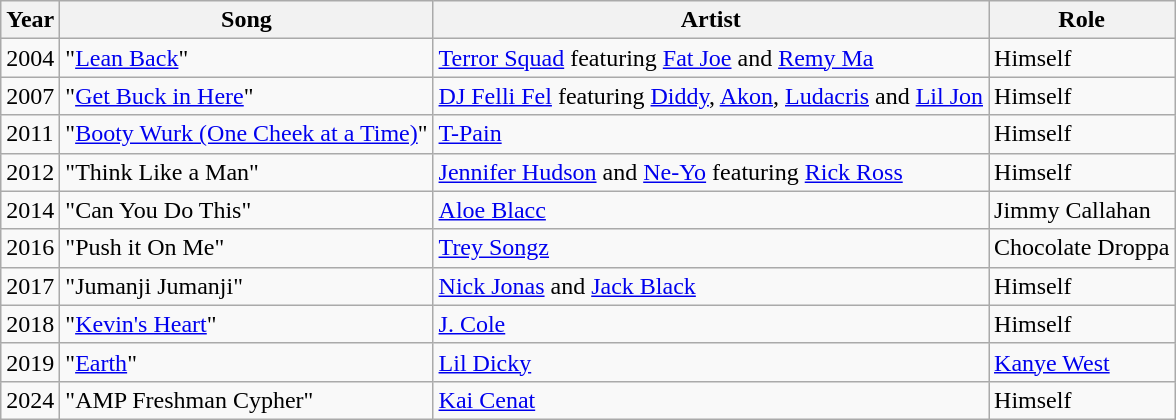<table class="wikitable sortable">
<tr>
<th>Year</th>
<th>Song</th>
<th>Artist</th>
<th>Role</th>
</tr>
<tr>
<td>2004</td>
<td>"<a href='#'>Lean Back</a>"</td>
<td><a href='#'>Terror Squad</a> featuring <a href='#'>Fat Joe</a> and <a href='#'>Remy Ma</a></td>
<td>Himself</td>
</tr>
<tr>
<td>2007</td>
<td>"<a href='#'>Get Buck in Here</a>"</td>
<td><a href='#'>DJ Felli Fel</a> featuring <a href='#'>Diddy</a>, <a href='#'>Akon</a>, <a href='#'>Ludacris</a> and <a href='#'>Lil Jon</a></td>
<td>Himself</td>
</tr>
<tr>
<td>2011</td>
<td>"<a href='#'>Booty Wurk (One Cheek at a Time)</a>"</td>
<td><a href='#'>T-Pain</a></td>
<td>Himself</td>
</tr>
<tr>
<td>2012</td>
<td>"Think Like a Man"</td>
<td><a href='#'>Jennifer Hudson</a> and <a href='#'>Ne-Yo</a> featuring <a href='#'>Rick Ross</a></td>
<td>Himself</td>
</tr>
<tr>
<td>2014</td>
<td>"Can You Do This"</td>
<td><a href='#'>Aloe Blacc</a></td>
<td>Jimmy Callahan</td>
</tr>
<tr>
<td>2016</td>
<td>"Push it On Me"</td>
<td><a href='#'>Trey Songz</a></td>
<td>Chocolate Droppa</td>
</tr>
<tr>
<td>2017</td>
<td>"Jumanji Jumanji"</td>
<td><a href='#'>Nick Jonas</a> and <a href='#'>Jack Black</a></td>
<td>Himself</td>
</tr>
<tr>
<td>2018</td>
<td>"<a href='#'>Kevin's Heart</a>"</td>
<td><a href='#'>J. Cole</a></td>
<td>Himself</td>
</tr>
<tr>
<td>2019</td>
<td>"<a href='#'>Earth</a>"</td>
<td><a href='#'>Lil Dicky</a></td>
<td><a href='#'>Kanye West</a></td>
</tr>
<tr>
<td>2024</td>
<td>"AMP Freshman Cypher"</td>
<td><a href='#'>Kai Cenat</a></td>
<td>Himself</td>
</tr>
</table>
